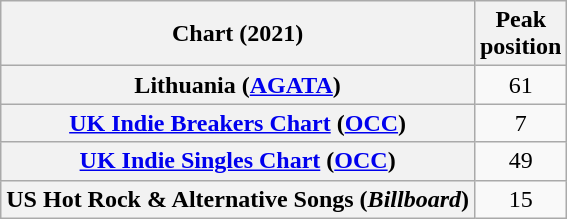<table class="wikitable sortable plainrowheaders" style="text-align:center">
<tr>
<th scope="col">Chart (2021)</th>
<th scope="col">Peak <br> position</th>
</tr>
<tr>
<th scope="row">Lithuania (<a href='#'>AGATA</a>)</th>
<td>61</td>
</tr>
<tr>
<th scope="row"><a href='#'>UK Indie Breakers Chart</a> (<a href='#'>OCC</a>)</th>
<td>7</td>
</tr>
<tr>
<th scope="row"><a href='#'>UK Indie Singles Chart</a> (<a href='#'>OCC</a>)</th>
<td>49</td>
</tr>
<tr>
<th scope="row">US Hot Rock & Alternative Songs (<em>Billboard</em>)</th>
<td>15</td>
</tr>
</table>
